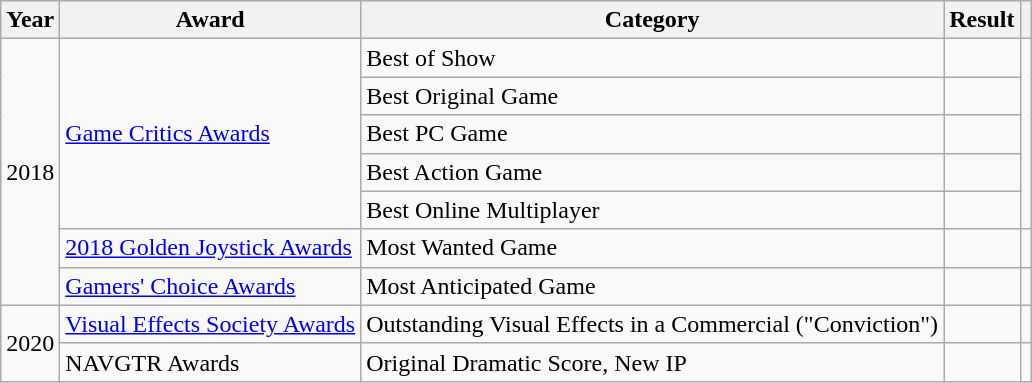<table class="wikitable sortable">
<tr>
<th>Year</th>
<th>Award</th>
<th>Category</th>
<th>Result</th>
<th></th>
</tr>
<tr>
<td style="text-align:center;" rowspan="7">2018</td>
<td rowspan="5"><a href='#'>Game Critics Awards</a></td>
<td>Best of Show</td>
<td></td>
<td rowspan="5" style="text-align:center;"></td>
</tr>
<tr>
<td>Best Original Game</td>
<td></td>
</tr>
<tr>
<td>Best PC Game</td>
<td></td>
</tr>
<tr>
<td>Best Action Game</td>
<td></td>
</tr>
<tr>
<td>Best Online Multiplayer</td>
<td></td>
</tr>
<tr>
<td><a href='#'>2018 Golden Joystick Awards</a></td>
<td>Most Wanted Game</td>
<td></td>
<td style="text-align:center;"></td>
</tr>
<tr>
<td><a href='#'>Gamers' Choice Awards</a></td>
<td>Most Anticipated Game</td>
<td></td>
<td style="text-align:center;"></td>
</tr>
<tr>
<td style="text-align:center;" rowspan="2">2020</td>
<td><a href='#'>Visual Effects Society Awards</a></td>
<td>Outstanding Visual Effects in a Commercial ("Conviction")</td>
<td></td>
<td style="text-align:center;"></td>
</tr>
<tr>
<td>NAVGTR Awards</td>
<td>Original Dramatic Score, New IP</td>
<td></td>
<td style="text-align:center;"></td>
</tr>
</table>
